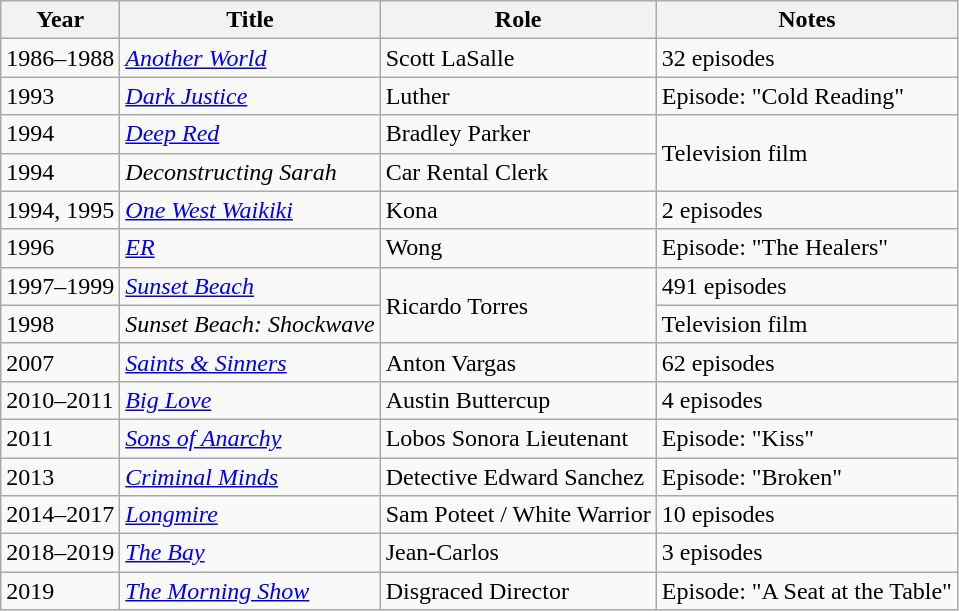<table class="wikitable sortable">
<tr>
<th>Year</th>
<th>Title</th>
<th>Role</th>
<th>Notes</th>
</tr>
<tr>
<td>1986–1988</td>
<td><a href='#'><em>Another World</em></a></td>
<td>Scott LaSalle</td>
<td>32 episodes</td>
</tr>
<tr>
<td>1993</td>
<td><em><a href='#'>Dark Justice</a></em></td>
<td>Luther</td>
<td>Episode: "Cold Reading"</td>
</tr>
<tr>
<td>1994</td>
<td><a href='#'><em>Deep Red</em></a></td>
<td>Bradley Parker</td>
<td rowspan="2">Television film</td>
</tr>
<tr>
<td>1994</td>
<td><em>Deconstructing Sarah</em></td>
<td>Car Rental Clerk</td>
</tr>
<tr>
<td>1994, 1995</td>
<td><em><a href='#'>One West Waikiki</a></em></td>
<td>Kona</td>
<td>2 episodes</td>
</tr>
<tr>
<td>1996</td>
<td><a href='#'><em>ER</em></a></td>
<td>Wong</td>
<td>Episode: "The Healers"</td>
</tr>
<tr>
<td>1997–1999</td>
<td><a href='#'><em>Sunset Beach</em></a></td>
<td rowspan="2">Ricardo Torres</td>
<td>491 episodes</td>
</tr>
<tr>
<td>1998</td>
<td><em>Sunset Beach: Shockwave</em></td>
<td>Television film</td>
</tr>
<tr>
<td>2007</td>
<td><a href='#'><em>Saints & Sinners</em></a></td>
<td>Anton Vargas</td>
<td>62 episodes</td>
</tr>
<tr>
<td>2010–2011</td>
<td><em><a href='#'>Big Love</a></em></td>
<td>Austin Buttercup</td>
<td>4 episodes</td>
</tr>
<tr>
<td>2011</td>
<td><em><a href='#'>Sons of Anarchy</a></em></td>
<td>Lobos Sonora Lieutenant</td>
<td>Episode: "Kiss"</td>
</tr>
<tr>
<td>2013</td>
<td><em><a href='#'>Criminal Minds</a></em></td>
<td>Detective Edward Sanchez</td>
<td>Episode: "Broken"</td>
</tr>
<tr>
<td>2014–2017</td>
<td><a href='#'><em>Longmire</em></a></td>
<td>Sam Poteet / White Warrior</td>
<td>10 episodes</td>
</tr>
<tr>
<td>2018–2019</td>
<td><a href='#'><em>The Bay</em></a></td>
<td>Jean-Carlos</td>
<td>3 episodes</td>
</tr>
<tr>
<td>2019</td>
<td><a href='#'><em>The Morning Show</em></a></td>
<td>Disgraced Director</td>
<td>Episode: "A Seat at the Table"</td>
</tr>
</table>
